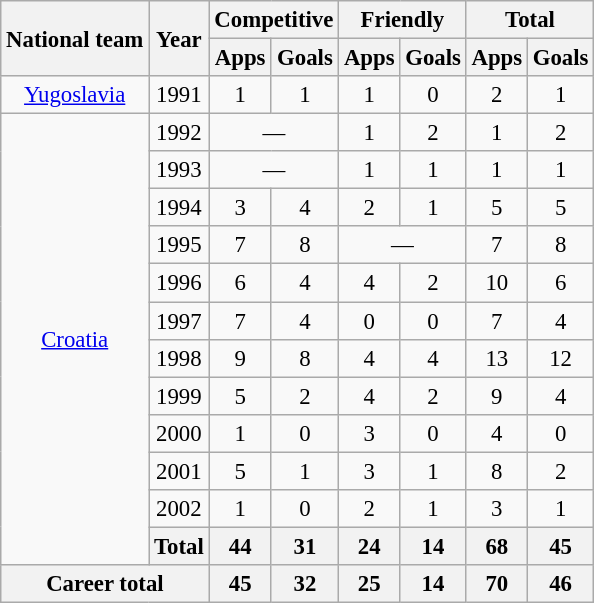<table class="wikitable" style="text-align:center; font-size:95%">
<tr>
<th rowspan="2" scope="col">National team</th>
<th rowspan="2" scope="col">Year</th>
<th colspan="2" scope="colgroup">Competitive</th>
<th colspan="2" scope="colgroup">Friendly</th>
<th colspan="2" scope="colgroup">Total</th>
</tr>
<tr>
<th scope="col">Apps</th>
<th scope="col">Goals</th>
<th scope="col">Apps</th>
<th scope="col">Goals</th>
<th scope="col">Apps</th>
<th scope="col">Goals</th>
</tr>
<tr>
<td scope="rowgroup"><a href='#'>Yugoslavia</a></td>
<td>1991</td>
<td>1</td>
<td>1</td>
<td>1</td>
<td>0</td>
<td>2</td>
<td>1</td>
</tr>
<tr>
<td rowspan="12" scope="rowgroup"><a href='#'>Croatia</a></td>
<td>1992</td>
<td colspan="2">—</td>
<td>1</td>
<td>2</td>
<td>1</td>
<td>2</td>
</tr>
<tr>
<td>1993</td>
<td colspan="2">—</td>
<td>1</td>
<td>1</td>
<td>1</td>
<td>1</td>
</tr>
<tr>
<td>1994</td>
<td>3</td>
<td>4</td>
<td>2</td>
<td>1</td>
<td>5</td>
<td>5</td>
</tr>
<tr>
<td>1995</td>
<td>7</td>
<td>8</td>
<td colspan="2">—</td>
<td>7</td>
<td>8</td>
</tr>
<tr>
<td>1996</td>
<td>6</td>
<td>4</td>
<td>4</td>
<td>2</td>
<td>10</td>
<td>6</td>
</tr>
<tr>
<td>1997</td>
<td>7</td>
<td>4</td>
<td>0</td>
<td>0</td>
<td>7</td>
<td>4</td>
</tr>
<tr>
<td>1998</td>
<td>9</td>
<td>8</td>
<td>4</td>
<td>4</td>
<td>13</td>
<td>12</td>
</tr>
<tr>
<td>1999</td>
<td>5</td>
<td>2</td>
<td>4</td>
<td>2</td>
<td>9</td>
<td>4</td>
</tr>
<tr>
<td>2000</td>
<td>1</td>
<td>0</td>
<td>3</td>
<td>0</td>
<td>4</td>
<td>0</td>
</tr>
<tr>
<td>2001</td>
<td>5</td>
<td>1</td>
<td>3</td>
<td>1</td>
<td>8</td>
<td>2</td>
</tr>
<tr>
<td>2002</td>
<td>1</td>
<td>0</td>
<td>2</td>
<td>1</td>
<td>3</td>
<td>1</td>
</tr>
<tr>
<th>Total</th>
<th>44</th>
<th>31</th>
<th>24</th>
<th>14</th>
<th>68</th>
<th>45</th>
</tr>
<tr>
<th colspan="2" scope="row">Career total</th>
<th>45</th>
<th>32</th>
<th>25</th>
<th>14</th>
<th>70</th>
<th>46</th>
</tr>
</table>
